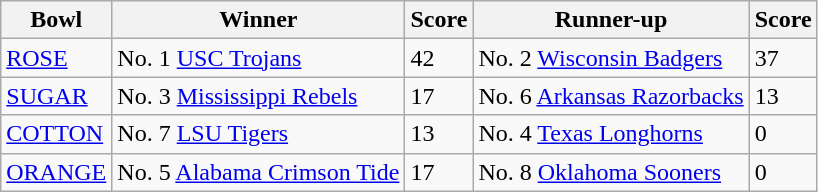<table class="wikitable">
<tr>
<th>Bowl</th>
<th>Winner</th>
<th>Score</th>
<th>Runner-up</th>
<th>Score</th>
</tr>
<tr>
<td><a href='#'>ROSE</a></td>
<td>No. 1 <a href='#'>USC Trojans</a></td>
<td>42</td>
<td>No. 2 <a href='#'>Wisconsin Badgers</a></td>
<td>37</td>
</tr>
<tr>
<td><a href='#'>SUGAR</a></td>
<td>No. 3 <a href='#'>Mississippi Rebels</a></td>
<td>17</td>
<td>No. 6 <a href='#'>Arkansas Razorbacks</a></td>
<td>13</td>
</tr>
<tr>
<td><a href='#'>COTTON</a></td>
<td>No. 7 <a href='#'>LSU Tigers</a></td>
<td>13</td>
<td>No. 4 <a href='#'>Texas Longhorns</a></td>
<td>0</td>
</tr>
<tr>
<td><a href='#'>ORANGE</a></td>
<td>No. 5 <a href='#'>Alabama Crimson Tide</a></td>
<td>17</td>
<td>No. 8 <a href='#'>Oklahoma Sooners</a></td>
<td>0</td>
</tr>
</table>
